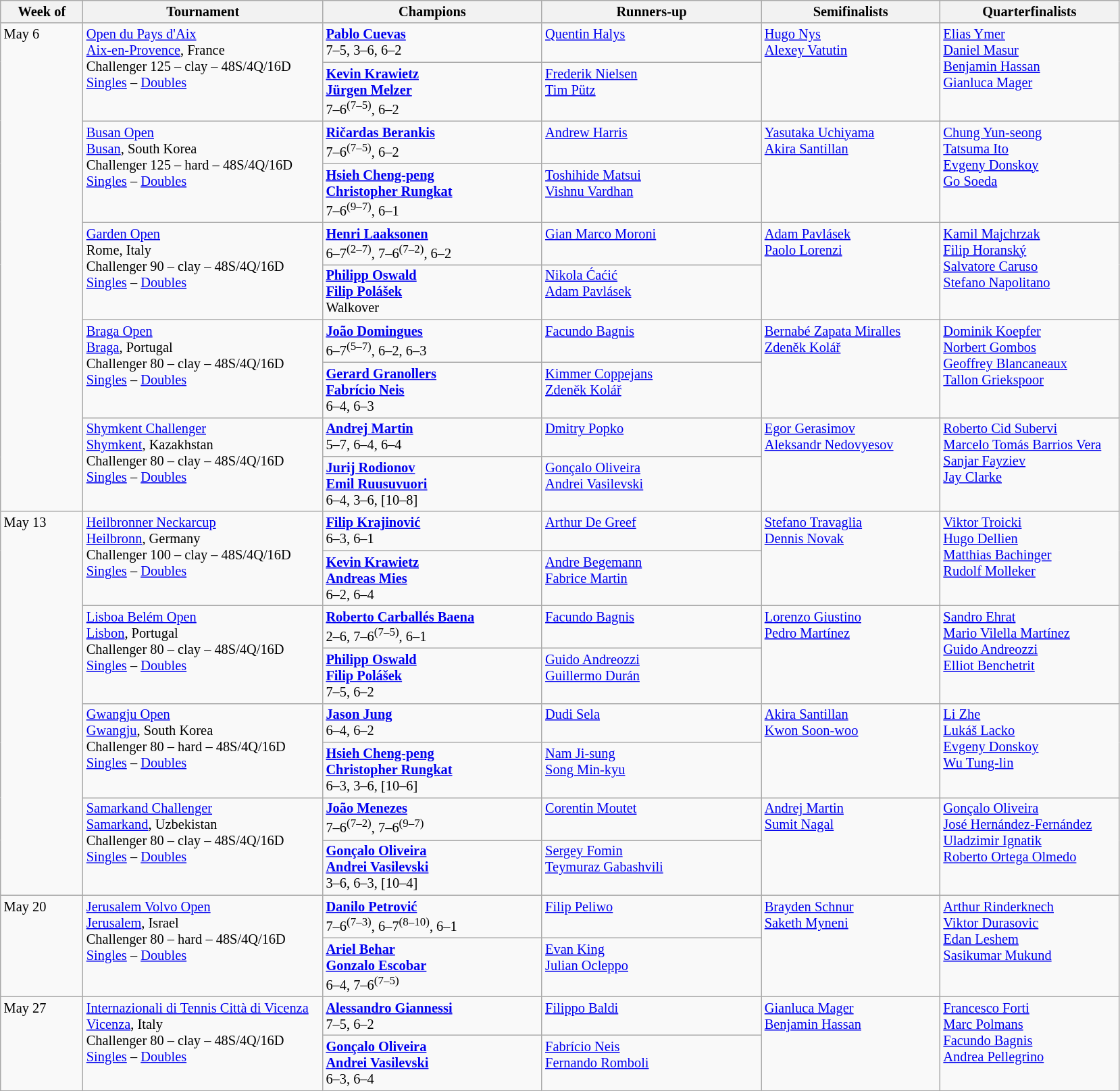<table class="wikitable" style="font-size:85%;">
<tr>
<th width="75">Week of</th>
<th width="230">Tournament</th>
<th width="210">Champions</th>
<th width="210">Runners-up</th>
<th width="170">Semifinalists</th>
<th width="170">Quarterfinalists</th>
</tr>
<tr valign=top>
<td rowspan=10>May 6</td>
<td rowspan=2><a href='#'>Open du Pays d'Aix</a><br><a href='#'>Aix-en-Provence</a>, France <br> Challenger 125 – clay – 48S/4Q/16D<br><a href='#'>Singles</a> – <a href='#'>Doubles</a></td>
<td> <strong><a href='#'>Pablo Cuevas</a></strong><br>7–5, 3–6, 6–2</td>
<td> <a href='#'>Quentin Halys</a></td>
<td rowspan=2> <a href='#'>Hugo Nys</a> <br>  <a href='#'>Alexey Vatutin</a></td>
<td rowspan=2> <a href='#'>Elias Ymer</a> <br> <a href='#'>Daniel Masur</a> <br> <a href='#'>Benjamin Hassan</a> <br>  <a href='#'>Gianluca Mager</a></td>
</tr>
<tr valign=top>
<td> <strong><a href='#'>Kevin Krawietz</a></strong><br> <strong><a href='#'>Jürgen Melzer</a></strong><br>7–6<sup>(7–5)</sup>, 6–2</td>
<td> <a href='#'>Frederik Nielsen</a><br> <a href='#'>Tim Pütz</a></td>
</tr>
<tr valign=top>
<td rowspan=2><a href='#'>Busan Open</a><br><a href='#'>Busan</a>, South Korea <br> Challenger 125 – hard – 48S/4Q/16D<br><a href='#'>Singles</a> – <a href='#'>Doubles</a></td>
<td> <strong><a href='#'>Ričardas Berankis</a></strong><br>7–6<sup>(7–5)</sup>, 6–2</td>
<td> <a href='#'>Andrew Harris</a></td>
<td rowspan=2> <a href='#'>Yasutaka Uchiyama</a> <br>  <a href='#'>Akira Santillan</a></td>
<td rowspan=2> <a href='#'>Chung Yun-seong</a> <br> <a href='#'>Tatsuma Ito</a> <br> <a href='#'>Evgeny Donskoy</a> <br>  <a href='#'>Go Soeda</a></td>
</tr>
<tr valign=top>
<td> <strong><a href='#'>Hsieh Cheng-peng</a></strong><br> <strong><a href='#'>Christopher Rungkat</a></strong><br>7–6<sup>(9–7)</sup>, 6–1</td>
<td> <a href='#'>Toshihide Matsui</a><br> <a href='#'>Vishnu Vardhan</a></td>
</tr>
<tr valign=top>
<td rowspan=2><a href='#'>Garden Open</a><br>Rome, Italy <br> Challenger 90 – clay – 48S/4Q/16D<br><a href='#'>Singles</a> – <a href='#'>Doubles</a></td>
<td> <strong><a href='#'>Henri Laaksonen</a></strong><br>6–7<sup>(2–7)</sup>, 7–6<sup>(7–2)</sup>, 6–2</td>
<td> <a href='#'>Gian Marco Moroni</a></td>
<td rowspan=2> <a href='#'>Adam Pavlásek</a> <br>  <a href='#'>Paolo Lorenzi</a></td>
<td rowspan=2> <a href='#'>Kamil Majchrzak</a> <br> <a href='#'>Filip Horanský</a> <br> <a href='#'>Salvatore Caruso</a> <br>  <a href='#'>Stefano Napolitano</a></td>
</tr>
<tr valign=top>
<td> <strong><a href='#'>Philipp Oswald</a></strong><br> <strong><a href='#'>Filip Polášek</a></strong><br>Walkover</td>
<td> <a href='#'>Nikola Ćaćić</a><br> <a href='#'>Adam Pavlásek</a></td>
</tr>
<tr valign=top>
<td rowspan=2><a href='#'>Braga Open</a><br><a href='#'>Braga</a>, Portugal <br> Challenger 80 – clay – 48S/4Q/16D<br><a href='#'>Singles</a> – <a href='#'>Doubles</a></td>
<td> <strong><a href='#'>João Domingues</a></strong><br>6–7<sup>(5–7)</sup>, 6–2, 6–3</td>
<td> <a href='#'>Facundo Bagnis</a></td>
<td rowspan=2> <a href='#'>Bernabé Zapata Miralles</a> <br>  <a href='#'>Zdeněk Kolář</a></td>
<td rowspan=2> <a href='#'>Dominik Koepfer</a> <br> <a href='#'>Norbert Gombos</a> <br> <a href='#'>Geoffrey Blancaneaux</a> <br>  <a href='#'>Tallon Griekspoor</a></td>
</tr>
<tr valign=top>
<td> <strong><a href='#'>Gerard Granollers</a></strong><br> <strong><a href='#'>Fabrício Neis</a></strong><br>6–4, 6–3</td>
<td> <a href='#'>Kimmer Coppejans</a><br> <a href='#'>Zdeněk Kolář</a></td>
</tr>
<tr valign=top>
<td rowspan=2><a href='#'>Shymkent Challenger</a><br><a href='#'>Shymkent</a>, Kazakhstan <br> Challenger 80 – clay – 48S/4Q/16D<br><a href='#'>Singles</a> – <a href='#'>Doubles</a></td>
<td> <strong><a href='#'>Andrej Martin</a></strong><br>5–7, 6–4, 6–4</td>
<td> <a href='#'>Dmitry Popko</a></td>
<td rowspan=2> <a href='#'>Egor Gerasimov</a> <br>  <a href='#'>Aleksandr Nedovyesov</a></td>
<td rowspan=2> <a href='#'>Roberto Cid Subervi</a> <br> <a href='#'>Marcelo Tomás Barrios Vera</a> <br> <a href='#'>Sanjar Fayziev</a> <br>  <a href='#'>Jay Clarke</a></td>
</tr>
<tr valign=top>
<td> <strong><a href='#'>Jurij Rodionov</a></strong><br> <strong><a href='#'>Emil Ruusuvuori</a></strong><br>6–4, 3–6, [10–8]</td>
<td> <a href='#'>Gonçalo Oliveira</a><br> <a href='#'>Andrei Vasilevski</a></td>
</tr>
<tr valign=top>
<td rowspan=8>May 13</td>
<td rowspan=2><a href='#'>Heilbronner Neckarcup</a><br><a href='#'>Heilbronn</a>, Germany <br> Challenger 100 – clay – 48S/4Q/16D<br><a href='#'>Singles</a> – <a href='#'>Doubles</a></td>
<td> <strong><a href='#'>Filip Krajinović</a></strong><br>6–3, 6–1</td>
<td> <a href='#'>Arthur De Greef</a></td>
<td rowspan=2> <a href='#'>Stefano Travaglia</a> <br>  <a href='#'>Dennis Novak</a></td>
<td rowspan=2> <a href='#'>Viktor Troicki</a> <br> <a href='#'>Hugo Dellien</a> <br> <a href='#'>Matthias Bachinger</a> <br>  <a href='#'>Rudolf Molleker</a></td>
</tr>
<tr valign=top>
<td> <strong><a href='#'>Kevin Krawietz</a></strong><br> <strong><a href='#'>Andreas Mies</a></strong><br>6–2, 6–4</td>
<td> <a href='#'>Andre Begemann</a><br> <a href='#'>Fabrice Martin</a></td>
</tr>
<tr valign=top>
<td rowspan=2><a href='#'>Lisboa Belém Open</a><br><a href='#'>Lisbon</a>, Portugal <br> Challenger 80 – clay – 48S/4Q/16D<br><a href='#'>Singles</a> – <a href='#'>Doubles</a></td>
<td> <strong><a href='#'>Roberto Carballés Baena</a></strong><br>2–6, 7–6<sup>(7–5)</sup>, 6–1</td>
<td> <a href='#'>Facundo Bagnis</a></td>
<td rowspan=2> <a href='#'>Lorenzo Giustino</a> <br>  <a href='#'>Pedro Martínez</a></td>
<td rowspan=2> <a href='#'>Sandro Ehrat</a> <br> <a href='#'>Mario Vilella Martínez</a> <br> <a href='#'>Guido Andreozzi</a> <br>  <a href='#'>Elliot Benchetrit</a></td>
</tr>
<tr valign=top>
<td> <strong><a href='#'>Philipp Oswald</a></strong><br> <strong><a href='#'>Filip Polášek</a></strong><br>7–5, 6–2</td>
<td> <a href='#'>Guido Andreozzi</a><br> <a href='#'>Guillermo Durán</a></td>
</tr>
<tr valign=top>
<td rowspan=2><a href='#'>Gwangju Open</a><br><a href='#'>Gwangju</a>, South Korea <br> Challenger 80 – hard – 48S/4Q/16D<br><a href='#'>Singles</a> – <a href='#'>Doubles</a></td>
<td> <strong><a href='#'>Jason Jung</a></strong><br>6–4, 6–2</td>
<td> <a href='#'>Dudi Sela</a></td>
<td rowspan=2> <a href='#'>Akira Santillan</a> <br>  <a href='#'>Kwon Soon-woo</a></td>
<td rowspan=2> <a href='#'>Li Zhe</a> <br> <a href='#'>Lukáš Lacko</a> <br> <a href='#'>Evgeny Donskoy</a> <br>  <a href='#'>Wu Tung-lin</a></td>
</tr>
<tr valign=top>
<td> <strong><a href='#'>Hsieh Cheng-peng</a></strong><br> <strong><a href='#'>Christopher Rungkat</a></strong><br>6–3, 3–6, [10–6]</td>
<td> <a href='#'>Nam Ji-sung</a><br> <a href='#'>Song Min-kyu</a></td>
</tr>
<tr valign=top>
<td rowspan=2><a href='#'>Samarkand Challenger</a><br><a href='#'>Samarkand</a>, Uzbekistan <br> Challenger 80 – clay – 48S/4Q/16D<br><a href='#'>Singles</a> – <a href='#'>Doubles</a></td>
<td> <strong><a href='#'>João Menezes</a></strong><br>7–6<sup>(7–2)</sup>, 7–6<sup>(9–7)</sup></td>
<td> <a href='#'>Corentin Moutet</a></td>
<td rowspan=2> <a href='#'>Andrej Martin</a> <br>  <a href='#'>Sumit Nagal</a></td>
<td rowspan=2> <a href='#'>Gonçalo Oliveira</a> <br> <a href='#'>José Hernández-Fernández</a> <br> <a href='#'>Uladzimir Ignatik</a> <br>  <a href='#'>Roberto Ortega Olmedo</a></td>
</tr>
<tr valign=top>
<td> <strong><a href='#'>Gonçalo Oliveira</a></strong><br> <strong><a href='#'>Andrei Vasilevski</a></strong><br>3–6, 6–3, [10–4]</td>
<td> <a href='#'>Sergey Fomin</a><br> <a href='#'>Teymuraz Gabashvili</a></td>
</tr>
<tr valign=top>
<td rowspan=2>May 20</td>
<td rowspan=2><a href='#'>Jerusalem Volvo Open</a><br><a href='#'>Jerusalem</a>, Israel <br> Challenger 80 – hard – 48S/4Q/16D<br><a href='#'>Singles</a> – <a href='#'>Doubles</a></td>
<td> <strong><a href='#'>Danilo Petrović</a></strong><br>7–6<sup>(7–3)</sup>, 6–7<sup>(8–10)</sup>, 6–1</td>
<td> <a href='#'>Filip Peliwo</a></td>
<td rowspan=2> <a href='#'>Brayden Schnur</a> <br>  <a href='#'>Saketh Myneni</a></td>
<td rowspan=2> <a href='#'>Arthur Rinderknech</a> <br> <a href='#'>Viktor Durasovic</a> <br> <a href='#'>Edan Leshem</a> <br>  <a href='#'>Sasikumar Mukund</a></td>
</tr>
<tr valign=top>
<td> <strong><a href='#'>Ariel Behar</a></strong><br> <strong><a href='#'>Gonzalo Escobar</a></strong><br>6–4, 7–6<sup>(7–5)</sup></td>
<td> <a href='#'>Evan King</a><br> <a href='#'>Julian Ocleppo</a></td>
</tr>
<tr valign=top>
<td rowspan=2>May 27</td>
<td rowspan=2><a href='#'>Internazionali di Tennis Città di Vicenza</a><br><a href='#'>Vicenza</a>, Italy <br> Challenger 80 – clay – 48S/4Q/16D<br><a href='#'>Singles</a> – <a href='#'>Doubles</a></td>
<td> <strong><a href='#'>Alessandro Giannessi</a></strong><br> 7–5, 6–2</td>
<td> <a href='#'>Filippo Baldi</a></td>
<td rowspan=2> <a href='#'>Gianluca Mager</a> <br>  <a href='#'>Benjamin Hassan</a></td>
<td rowspan=2> <a href='#'>Francesco Forti</a> <br> <a href='#'>Marc Polmans</a> <br> <a href='#'>Facundo Bagnis</a> <br>  <a href='#'>Andrea Pellegrino</a></td>
</tr>
<tr valign=top>
<td> <strong><a href='#'>Gonçalo Oliveira</a></strong><br> <strong><a href='#'>Andrei Vasilevski</a></strong><br>6–3, 6–4</td>
<td> <a href='#'>Fabrício Neis</a><br> <a href='#'>Fernando Romboli</a></td>
</tr>
</table>
